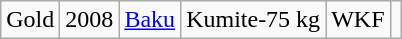<table class="wikitable">
<tr>
<td>Gold</td>
<td>2008</td>
<td><a href='#'>Baku</a></td>
<td>Kumite-75 kg</td>
<td>WKF</td>
<td></td>
</tr>
</table>
